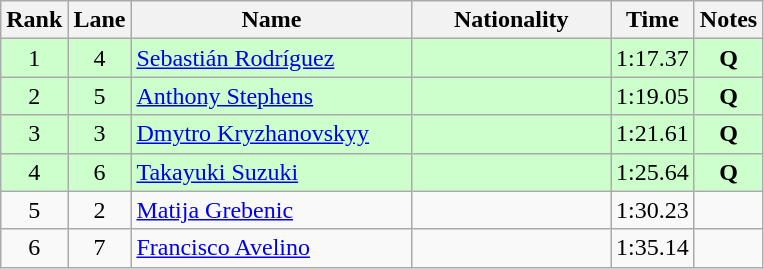<table class="wikitable sortable" style="text-align:center">
<tr>
<th>Rank</th>
<th>Lane</th>
<th style="width:180px">Name</th>
<th style="width:125px">Nationality</th>
<th>Time</th>
<th>Notes</th>
</tr>
<tr style="background:#cfc;">
<td>1</td>
<td>4</td>
<td style="text-align:left;"><a href='#'>Sebastián Rodríguez</a></td>
<td style="text-align:left;"></td>
<td>1:17.37</td>
<td><strong>Q</strong></td>
</tr>
<tr style="background:#cfc;">
<td>2</td>
<td>5</td>
<td style="text-align:left;"><a href='#'>Anthony Stephens</a></td>
<td style="text-align:left;"></td>
<td>1:19.05</td>
<td><strong>Q</strong></td>
</tr>
<tr style="background:#cfc;">
<td>3</td>
<td>3</td>
<td style="text-align:left;"><a href='#'>Dmytro Kryzhanovskyy</a></td>
<td style="text-align:left;"></td>
<td>1:21.61</td>
<td><strong>Q</strong></td>
</tr>
<tr style="background:#cfc;">
<td>4</td>
<td>6</td>
<td style="text-align:left;"><a href='#'>Takayuki Suzuki</a></td>
<td style="text-align:left;"></td>
<td>1:25.64</td>
<td><strong>Q</strong></td>
</tr>
<tr>
<td>5</td>
<td>2</td>
<td style="text-align:left;"><a href='#'>Matija Grebenic</a></td>
<td style="text-align:left;"></td>
<td>1:30.23</td>
<td></td>
</tr>
<tr>
<td>6</td>
<td>7</td>
<td style="text-align:left;"><a href='#'>Francisco Avelino</a></td>
<td style="text-align:left;"></td>
<td>1:35.14</td>
<td></td>
</tr>
</table>
